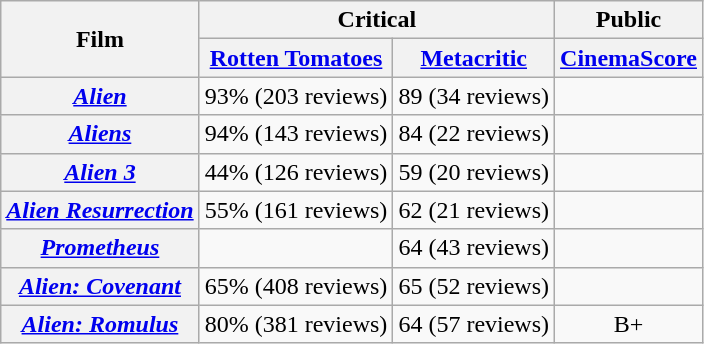<table class="wikitable sortable plainrowheaders" style="text-align:center;">
<tr>
<th scope="col" rowspan="2">Film</th>
<th scope="col" colspan="2">Critical</th>
<th colspan="2" scope="col">Public</th>
</tr>
<tr>
<th scope="col"><a href='#'>Rotten Tomatoes</a></th>
<th scope="col"><a href='#'>Metacritic</a></th>
<th scope="col"><a href='#'>CinemaScore</a></th>
</tr>
<tr>
<th scope="row"><em><a href='#'>Alien</a></em></th>
<td>93% (203 reviews)</td>
<td>89 (34 reviews)</td>
<td></td>
</tr>
<tr>
<th scope="row"><em><a href='#'>Aliens</a></em></th>
<td>94% (143 reviews)</td>
<td>84 (22 reviews)</td>
<td></td>
</tr>
<tr>
<th scope="row"><em><a href='#'>Alien 3</a></em></th>
<td>44% (126 reviews)</td>
<td>59 (20 reviews)</td>
<td></td>
</tr>
<tr>
<th scope="row"><em><a href='#'>Alien Resurrection</a></em></th>
<td>55% (161 reviews)</td>
<td>62 (21 reviews)</td>
<td></td>
</tr>
<tr>
<th scope="row"><em><a href='#'>Prometheus</a></em></th>
<td></td>
<td>64 (43 reviews)</td>
<td></td>
</tr>
<tr>
<th scope="row"><em><a href='#'>Alien: Covenant</a></em></th>
<td>65% (408 reviews)</td>
<td>65 (52 reviews)</td>
<td></td>
</tr>
<tr>
<th scope="row"><em><a href='#'>Alien: Romulus</a></em></th>
<td>80% (381 reviews)</td>
<td>64 (57 reviews)</td>
<td>B+</td>
</tr>
</table>
